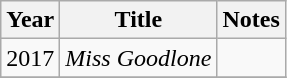<table class="wikitable sortable">
<tr>
<th>Year</th>
<th>Title</th>
<th class="unsortable">Notes</th>
</tr>
<tr>
<td>2017</td>
<td><em>Miss Goodlone</em></td>
<td></td>
</tr>
<tr>
</tr>
</table>
